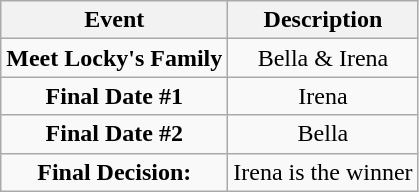<table class="wikitable sortable" style="text-align:center;">
<tr>
<th>Event</th>
<th>Description</th>
</tr>
<tr>
<td><strong>Meet Locky's Family</strong></td>
<td>Bella & Irena</td>
</tr>
<tr>
<td><strong>Final Date #1</strong></td>
<td>Irena</td>
</tr>
<tr>
<td><strong>Final Date #2</strong></td>
<td>Bella</td>
</tr>
<tr>
<td><strong>Final Decision:</strong></td>
<td>Irena is the winner</td>
</tr>
</table>
